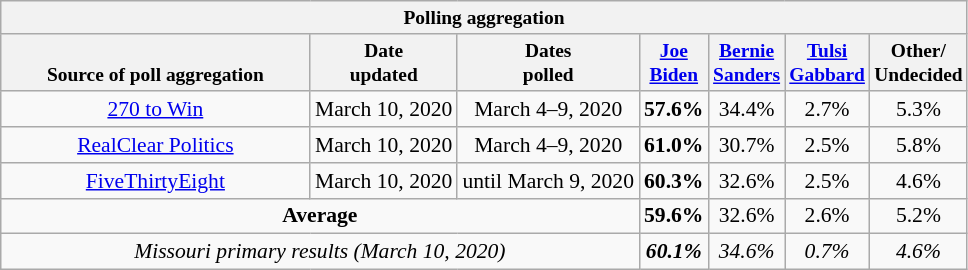<table class="wikitable" style="font-size:90%;text-align:center;">
<tr style="vertical-align:bottom; font-size:90%;">
<th colspan= 7>Polling aggregation</th>
</tr>
<tr style="vertical-align:bottom; font-size:90%;">
<th style="width:200px;">Source of poll aggregation</th>
<th>Date<br>updated</th>
<th>Dates<br>polled</th>
<th><a href='#'>Joe<br>Biden</a></th>
<th><a href='#'>Bernie<br>Sanders</a></th>
<th><a href='#'>Tulsi<br>Gabbard</a></th>
<th>Other/<br>Undecided</th>
</tr>
<tr>
<td><a href='#'>270 to Win</a></td>
<td>March 10, 2020</td>
<td>March 4–9, 2020</td>
<td><strong>57.6%</strong></td>
<td>34.4%</td>
<td>2.7%</td>
<td>5.3%</td>
</tr>
<tr>
<td><a href='#'>RealClear Politics</a></td>
<td>March 10, 2020</td>
<td>March 4–9, 2020</td>
<td><strong>61.0%</strong></td>
<td>30.7%</td>
<td>2.5%</td>
<td>5.8%</td>
</tr>
<tr>
<td><a href='#'>FiveThirtyEight</a></td>
<td>March 10, 2020</td>
<td>until March 9, 2020</td>
<td><strong>60.3%</strong></td>
<td>32.6%</td>
<td>2.5%</td>
<td>4.6%</td>
</tr>
<tr>
<td colspan=3><strong>Average</strong></td>
<td><strong>59.6%</strong></td>
<td>32.6%</td>
<td>2.6%</td>
<td>5.2%</td>
</tr>
<tr>
<td colspan=3><em>Missouri primary results (March 10, 2020)</em></td>
<td><strong><em>60.1%</em></strong></td>
<td><em>34.6%</em></td>
<td><em>0.7%</em></td>
<td><em>4.6%</em></td>
</tr>
</table>
